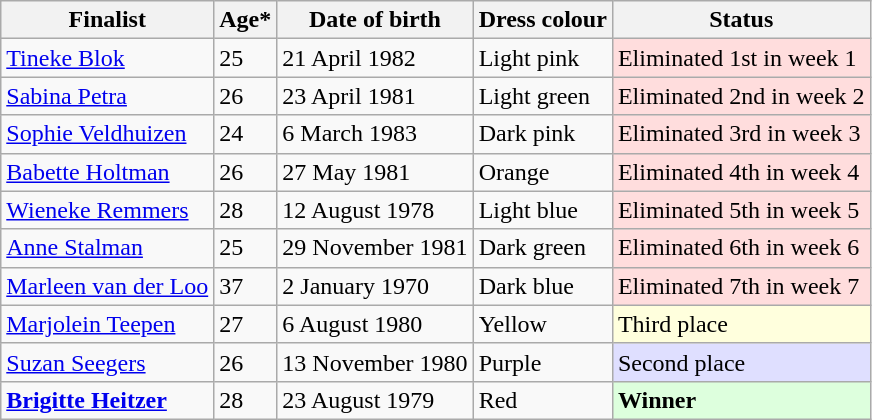<table class="wikitable">
<tr>
<th>Finalist</th>
<th>Age*</th>
<th>Date of birth</th>
<th>Dress colour</th>
<th>Status</th>
</tr>
<tr>
<td><a href='#'>Tineke Blok</a></td>
<td>25</td>
<td>21 April 1982</td>
<td>Light pink</td>
<td style="background:#ffdddd;">Eliminated 1st in week 1</td>
</tr>
<tr>
<td><a href='#'>Sabina Petra</a></td>
<td>26</td>
<td>23 April 1981</td>
<td>Light green</td>
<td style="background:#ffdddd;">Eliminated 2nd in week 2</td>
</tr>
<tr>
<td><a href='#'>Sophie Veldhuizen</a></td>
<td>24</td>
<td>6 March 1983</td>
<td>Dark pink</td>
<td style="background:#ffdddd;">Eliminated 3rd in week 3</td>
</tr>
<tr>
<td><a href='#'>Babette Holtman</a></td>
<td>26</td>
<td>27 May 1981</td>
<td>Orange</td>
<td style="background:#ffdddd;">Eliminated 4th in week 4</td>
</tr>
<tr>
<td><a href='#'>Wieneke Remmers</a></td>
<td>28</td>
<td>12 August 1978</td>
<td>Light blue</td>
<td style="background:#ffdddd;">Eliminated 5th in week 5</td>
</tr>
<tr>
<td><a href='#'>Anne Stalman</a></td>
<td>25</td>
<td>29 November 1981</td>
<td>Dark green</td>
<td style="background:#ffdddd;">Eliminated 6th in week 6</td>
</tr>
<tr>
<td><a href='#'>Marleen van der Loo</a></td>
<td>37</td>
<td>2 January 1970</td>
<td>Dark blue</td>
<td style="background:#ffdddd;">Eliminated 7th in week 7</td>
</tr>
<tr>
<td><a href='#'>Marjolein Teepen</a></td>
<td>27</td>
<td>6 August 1980</td>
<td>Yellow</td>
<td style="background:#ffffdd;">Third place</td>
</tr>
<tr>
<td><a href='#'>Suzan Seegers</a></td>
<td>26</td>
<td>13 November 1980</td>
<td>Purple</td>
<td style="background:#dfdfff;">Second place</td>
</tr>
<tr>
<td><strong><a href='#'>Brigitte Heitzer</a></strong></td>
<td>28</td>
<td>23 August 1979</td>
<td>Red</td>
<td style="background:#ddffdd;"><strong>Winner</strong></td>
</tr>
</table>
